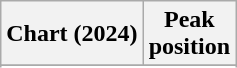<table class="wikitable sortable plainrowheaders" style="text-align:center">
<tr>
<th scope="col">Chart (2024)</th>
<th scope="col">Peak<br>position</th>
</tr>
<tr>
</tr>
<tr>
</tr>
<tr>
</tr>
<tr>
</tr>
</table>
